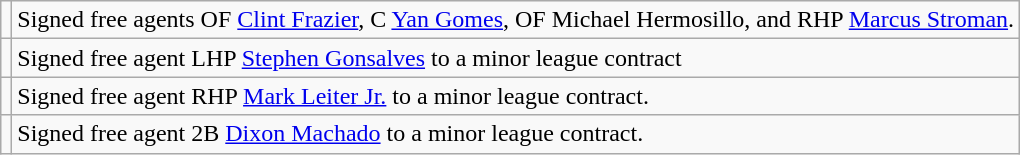<table class="wikitable">
<tr>
<td></td>
<td>Signed free agents OF <a href='#'>Clint Frazier</a>,  C <a href='#'>Yan Gomes</a>, OF Michael Hermosillo, and RHP <a href='#'>Marcus Stroman</a>.</td>
</tr>
<tr>
<td></td>
<td>Signed free agent LHP <a href='#'>Stephen Gonsalves</a> to a minor league contract</td>
</tr>
<tr>
<td></td>
<td>Signed free agent RHP <a href='#'>Mark Leiter Jr.</a> to a minor league contract.</td>
</tr>
<tr>
<td></td>
<td>Signed free agent 2B <a href='#'>Dixon Machado</a> to a minor league contract.</td>
</tr>
</table>
